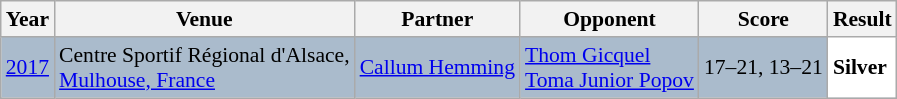<table class="sortable wikitable" style="font-size: 90%;">
<tr>
<th>Year</th>
<th>Venue</th>
<th>Partner</th>
<th>Opponent</th>
<th>Score</th>
<th>Result</th>
</tr>
<tr style="background:#AABBCC">
<td align="center"><a href='#'>2017</a></td>
<td align="left">Centre Sportif Régional d'Alsace,<br><a href='#'>Mulhouse, France</a></td>
<td align="left"> <a href='#'>Callum Hemming</a></td>
<td align="left"> <a href='#'>Thom Gicquel</a> <br>  <a href='#'>Toma Junior Popov</a></td>
<td align="left">17–21, 13–21</td>
<td style="text-align:left; background:white"> <strong>Silver</strong></td>
</tr>
</table>
